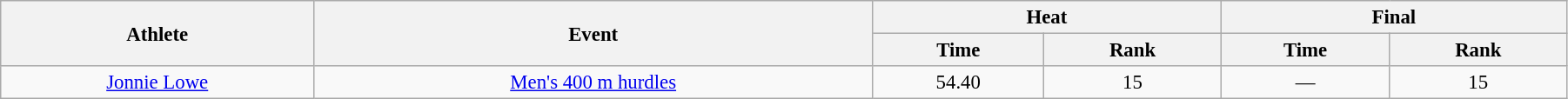<table class="wikitable" style="font-size:95%; text-align:center;" width="95%">
<tr>
<th rowspan="2">Athlete</th>
<th rowspan="2">Event</th>
<th colspan="2">Heat</th>
<th colspan="2">Final</th>
</tr>
<tr>
<th>Time</th>
<th>Rank</th>
<th>Time</th>
<th>Rank</th>
</tr>
<tr>
<td width=20%><a href='#'>Jonnie Lowe</a></td>
<td><a href='#'>Men's 400 m hurdles</a></td>
<td>54.40</td>
<td>15</td>
<td>—</td>
<td>15</td>
</tr>
</table>
